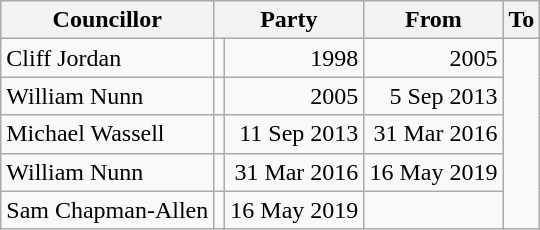<table class=wikitable>
<tr>
<th>Councillor</th>
<th colspan=2>Party</th>
<th>From</th>
<th>To</th>
</tr>
<tr>
<td>Cliff Jordan</td>
<td></td>
<td align=right>1998</td>
<td align=right>2005</td>
</tr>
<tr>
<td>William Nunn</td>
<td></td>
<td align=right>2005</td>
<td align=right>5 Sep 2013</td>
</tr>
<tr>
<td>Michael Wassell</td>
<td></td>
<td align=right>11 Sep 2013</td>
<td align=right>31 Mar 2016</td>
</tr>
<tr>
<td>William Nunn</td>
<td></td>
<td align=right>31 Mar 2016</td>
<td align=right>16 May 2019</td>
</tr>
<tr>
<td>Sam Chapman-Allen</td>
<td></td>
<td align=right>16 May 2019</td>
<td></td>
</tr>
</table>
